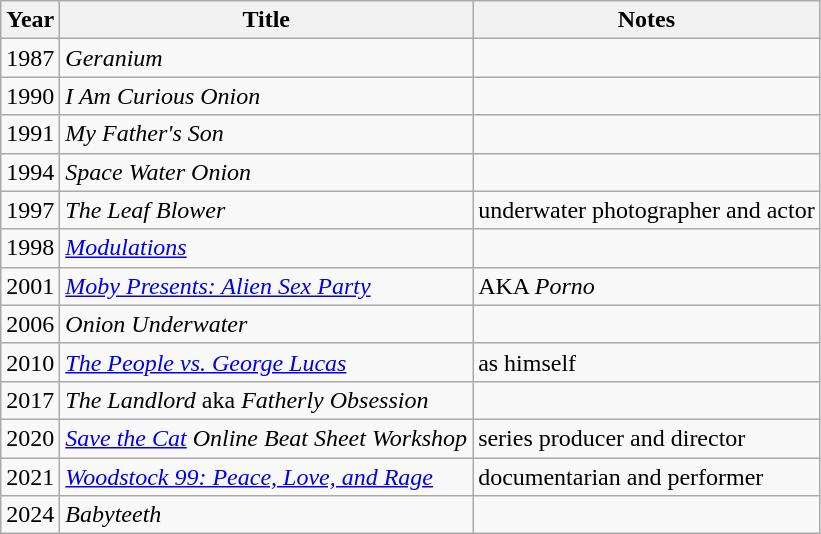<table class="wikitable sortable">
<tr>
<th>Year</th>
<th>Title</th>
<th>Notes</th>
</tr>
<tr>
<td>1987</td>
<td><em>Geranium</em></td>
<td></td>
</tr>
<tr>
<td>1990</td>
<td><em>I Am Curious Onion</em></td>
<td></td>
</tr>
<tr>
<td>1991</td>
<td><em>My Father's Son</em></td>
<td></td>
</tr>
<tr>
<td>1994</td>
<td><em>Space Water Onion</em></td>
<td></td>
</tr>
<tr>
<td>1997</td>
<td><em>The Leaf Blower</em></td>
<td>underwater photographer and actor</td>
</tr>
<tr>
<td>1998</td>
<td><em><a href='#'>Modulations</a></em></td>
<td></td>
</tr>
<tr>
<td>2001</td>
<td><em><a href='#'>Moby Presents: Alien Sex Party</a></em></td>
<td>AKA <em>Porno</em></td>
</tr>
<tr>
<td>2006</td>
<td><em>Onion Underwater</em></td>
<td></td>
</tr>
<tr>
<td>2010</td>
<td><em><a href='#'>The People vs. George Lucas</a></em></td>
<td>as himself</td>
</tr>
<tr>
<td>2017</td>
<td><em>The Landlord</em> aka <em>Fatherly Obsession</em></td>
<td></td>
</tr>
<tr>
<td>2020</td>
<td><em><a href='#'>Save the Cat</a> Online Beat Sheet Workshop</em></td>
<td>series producer and director</td>
</tr>
<tr>
<td>2021</td>
<td><em><a href='#'>Woodstock 99: Peace, Love, and Rage</a></em></td>
<td>documentarian and performer</td>
</tr>
<tr>
<td>2024</td>
<td><em>Babyteeth</em></td>
<td></td>
</tr>
</table>
